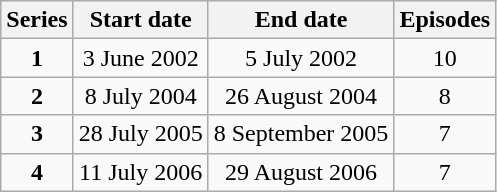<table class="wikitable" style="text-align:center;">
<tr>
<th>Series</th>
<th>Start date</th>
<th>End date</th>
<th>Episodes</th>
</tr>
<tr>
<td><strong>1</strong></td>
<td>3 June 2002</td>
<td>5 July 2002</td>
<td>10</td>
</tr>
<tr>
<td><strong>2</strong></td>
<td>8 July 2004</td>
<td>26 August 2004</td>
<td>8</td>
</tr>
<tr>
<td><strong>3</strong></td>
<td>28 July 2005</td>
<td>8 September 2005</td>
<td>7</td>
</tr>
<tr>
<td><strong>4</strong></td>
<td>11 July 2006</td>
<td>29 August 2006</td>
<td>7</td>
</tr>
</table>
